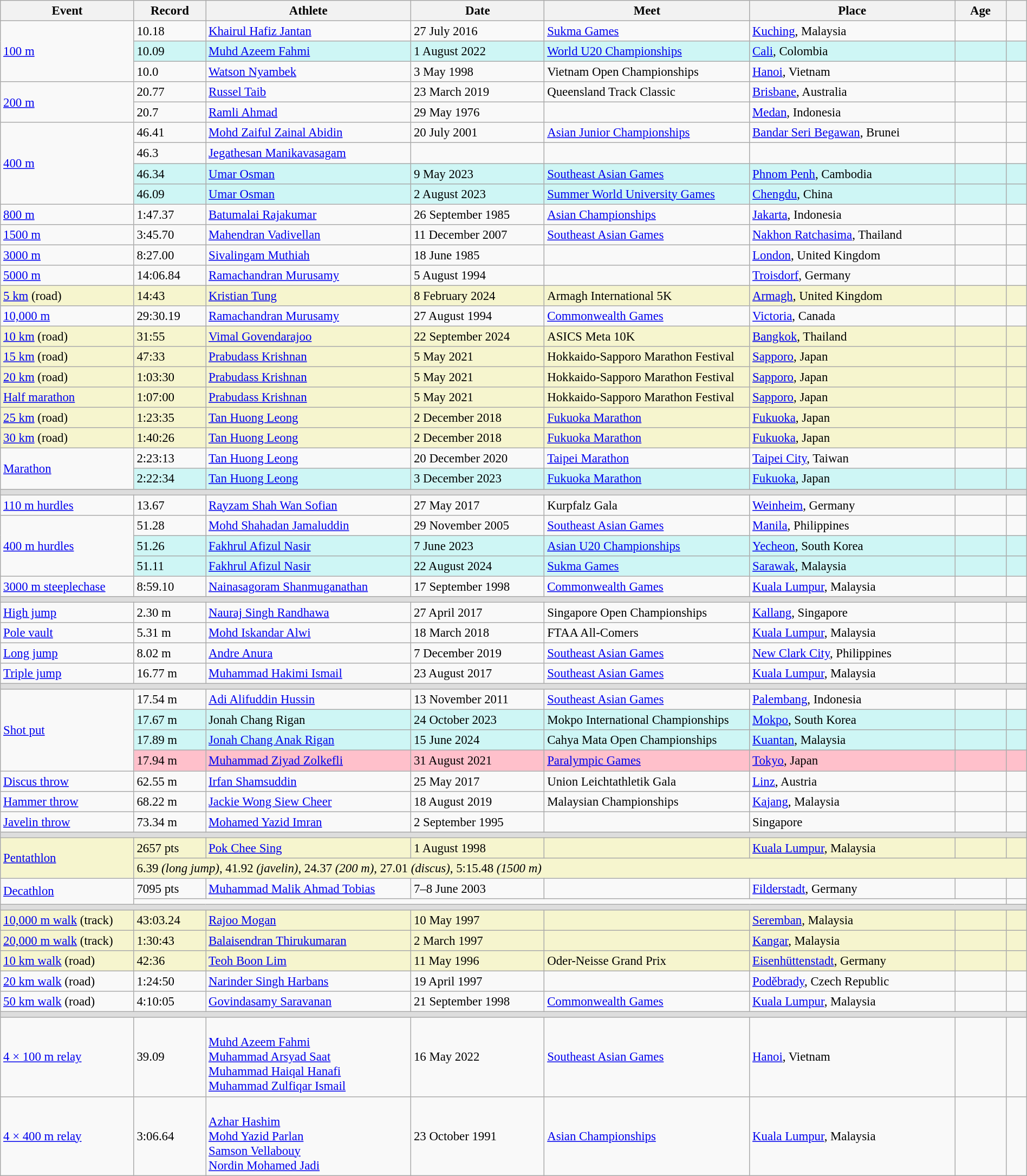<table class="wikitable" style="font-size:95%; width: 100%;">
<tr>
<th width=50>Event</th>
<th width=7%>Record</th>
<th width=20%>Athlete</th>
<th width=13%>Date</th>
<th width=20%>Meet</th>
<th width=20%>Place</th>
<th width=5%>Age</th>
<th width=2%></th>
</tr>
<tr>
<td rowspan=3><a href='#'>100 m</a></td>
<td>10.18 </td>
<td><a href='#'>Khairul Hafiz Jantan</a></td>
<td>27 July 2016</td>
<td><a href='#'>Sukma Games</a></td>
<td><a href='#'>Kuching</a>, Malaysia</td>
<td></td>
<td></td>
</tr>
<tr bgcolor=#CEF6F5>
<td>10.09  </td>
<td><a href='#'>Muhd Azeem Fahmi</a></td>
<td>1 August 2022</td>
<td><a href='#'>World U20 Championships</a></td>
<td><a href='#'>Cali</a>, Colombia</td>
<td></td>
<td></td>
</tr>
<tr>
<td>10.0  </td>
<td><a href='#'>Watson Nyambek</a></td>
<td>3 May 1998</td>
<td>Vietnam Open Championships</td>
<td><a href='#'>Hanoi</a>, Vietnam</td>
<td></td>
<td></td>
</tr>
<tr>
<td rowspan=2><a href='#'>200 m</a></td>
<td>20.77 </td>
<td><a href='#'>Russel Taib</a></td>
<td>23 March 2019</td>
<td>Queensland Track Classic</td>
<td><a href='#'>Brisbane</a>, Australia</td>
<td></td>
<td></td>
</tr>
<tr>
<td>20.7 </td>
<td><a href='#'>Ramli Ahmad</a></td>
<td>29 May 1976</td>
<td></td>
<td><a href='#'>Medan</a>, Indonesia</td>
<td></td>
<td></td>
</tr>
<tr>
<td rowspan=4><a href='#'>400 m</a></td>
<td>46.41</td>
<td><a href='#'>Mohd Zaiful Zainal Abidin</a></td>
<td>20 July 2001</td>
<td><a href='#'>Asian Junior Championships</a></td>
<td><a href='#'>Bandar Seri Begawan</a>, Brunei</td>
<td></td>
<td></td>
</tr>
<tr>
<td>46.3 </td>
<td><a href='#'>Jegathesan Manikavasagam</a></td>
<td></td>
<td></td>
<td></td>
<td></td>
<td></td>
</tr>
<tr bgcolor=#CEF6F5>
<td>46.34</td>
<td><a href='#'>Umar Osman</a></td>
<td>9 May 2023</td>
<td><a href='#'>Southeast Asian Games</a></td>
<td><a href='#'>Phnom Penh</a>, Cambodia</td>
<td></td>
<td></td>
</tr>
<tr bgcolor=#CEF6F5>
<td>46.09</td>
<td><a href='#'>Umar Osman</a></td>
<td>2 August 2023</td>
<td><a href='#'>Summer World University Games</a></td>
<td><a href='#'>Chengdu</a>, China</td>
<td></td>
<td></td>
</tr>
<tr>
<td><a href='#'>800 m</a></td>
<td>1:47.37</td>
<td><a href='#'>Batumalai Rajakumar</a></td>
<td>26 September 1985</td>
<td><a href='#'>Asian Championships</a></td>
<td><a href='#'>Jakarta</a>, Indonesia</td>
<td></td>
<td></td>
</tr>
<tr>
<td><a href='#'>1500 m</a></td>
<td>3:45.70</td>
<td><a href='#'>Mahendran Vadivellan</a></td>
<td>11 December 2007</td>
<td><a href='#'>Southeast Asian Games</a></td>
<td><a href='#'>Nakhon Ratchasima</a>, Thailand</td>
<td></td>
<td></td>
</tr>
<tr>
<td><a href='#'>3000 m</a></td>
<td>8:27.00</td>
<td><a href='#'>Sivalingam Muthiah</a></td>
<td>18 June 1985</td>
<td></td>
<td><a href='#'>London</a>, United Kingdom</td>
<td></td>
<td></td>
</tr>
<tr>
<td><a href='#'>5000 m</a></td>
<td>14:06.84</td>
<td><a href='#'>Ramachandran Murusamy</a></td>
<td>5 August 1994</td>
<td></td>
<td><a href='#'>Troisdorf</a>, Germany</td>
<td></td>
<td></td>
</tr>
<tr style="background:#f6F5CE;">
<td><a href='#'>5 km</a> (road)</td>
<td>14:43</td>
<td><a href='#'>Kristian Tung</a></td>
<td>8 February 2024</td>
<td>Armagh International 5K</td>
<td><a href='#'>Armagh</a>, United Kingdom</td>
<td></td>
<td></td>
</tr>
<tr>
<td><a href='#'>10,000 m</a></td>
<td>29:30.19</td>
<td><a href='#'>Ramachandran Murusamy</a></td>
<td>27 August 1994</td>
<td><a href='#'>Commonwealth Games</a></td>
<td><a href='#'>Victoria</a>, Canada</td>
<td></td>
<td></td>
</tr>
<tr style="background:#f6F5CE;">
<td><a href='#'>10 km</a> (road)</td>
<td>31:55</td>
<td><a href='#'>Vimal Govendarajoo</a></td>
<td>22 September 2024</td>
<td>ASICS Meta 10K</td>
<td><a href='#'>Bangkok</a>, Thailand</td>
<td></td>
<td></td>
</tr>
<tr style="background:#f6F5CE;">
<td><a href='#'>15 km</a> (road)</td>
<td>47:33</td>
<td><a href='#'>Prabudass Krishnan</a></td>
<td>5 May 2021</td>
<td>Hokkaido-Sapporo Marathon Festival</td>
<td><a href='#'>Sapporo</a>, Japan</td>
<td></td>
<td></td>
</tr>
<tr style="background:#f6F5CE;">
<td><a href='#'>20 km</a> (road)</td>
<td>1:03:30</td>
<td><a href='#'>Prabudass Krishnan</a></td>
<td>5 May 2021</td>
<td>Hokkaido-Sapporo Marathon Festival</td>
<td><a href='#'>Sapporo</a>, Japan</td>
<td></td>
<td></td>
</tr>
<tr style="background:#f6F5CE;">
<td><a href='#'>Half marathon</a></td>
<td>1:07:00</td>
<td><a href='#'>Prabudass Krishnan</a></td>
<td>5 May 2021</td>
<td>Hokkaido-Sapporo Marathon Festival</td>
<td><a href='#'>Sapporo</a>, Japan</td>
<td></td>
<td></td>
</tr>
<tr style="background:#f6F5CE;">
<td><a href='#'>25 km</a> (road)</td>
<td>1:23:35</td>
<td><a href='#'>Tan Huong Leong</a></td>
<td>2 December 2018</td>
<td><a href='#'>Fukuoka Marathon</a></td>
<td><a href='#'>Fukuoka</a>, Japan</td>
<td></td>
<td></td>
</tr>
<tr style="background:#f6F5CE;">
<td><a href='#'>30 km</a> (road)</td>
<td>1:40:26</td>
<td><a href='#'>Tan Huong Leong</a></td>
<td>2 December 2018</td>
<td><a href='#'>Fukuoka Marathon</a></td>
<td><a href='#'>Fukuoka</a>, Japan</td>
<td></td>
<td></td>
</tr>
<tr>
<td rowspan=2><a href='#'>Marathon</a></td>
<td>2:23:13</td>
<td><a href='#'>Tan Huong Leong</a></td>
<td>20 December 2020</td>
<td><a href='#'>Taipei Marathon</a></td>
<td><a href='#'>Taipei City</a>, Taiwan</td>
<td></td>
<td></td>
</tr>
<tr bgcolor=#CEF6F5>
<td>2:22:34</td>
<td><a href='#'>Tan Huong Leong</a></td>
<td>3 December 2023</td>
<td><a href='#'>Fukuoka Marathon</a></td>
<td><a href='#'>Fukuoka</a>, Japan</td>
<td></td>
<td></td>
</tr>
<tr bgcolor=#DDDDDD>
<td colspan=9></td>
</tr>
<tr>
<td><a href='#'>110 m hurdles</a></td>
<td>13.67 </td>
<td><a href='#'>Rayzam Shah Wan Sofian</a></td>
<td>27 May 2017</td>
<td>Kurpfalz Gala</td>
<td><a href='#'>Weinheim</a>, Germany</td>
<td></td>
<td></td>
</tr>
<tr>
<td rowspan=3><a href='#'>400 m hurdles</a></td>
<td>51.28</td>
<td><a href='#'>Mohd Shahadan Jamaluddin</a></td>
<td>29 November 2005</td>
<td><a href='#'>Southeast Asian Games</a></td>
<td><a href='#'>Manila</a>, Philippines</td>
<td></td>
<td></td>
</tr>
<tr bgcolor=#CEF6F5>
<td>51.26</td>
<td><a href='#'>Fakhrul Afizul Nasir</a></td>
<td>7 June 2023</td>
<td><a href='#'>Asian U20 Championships</a></td>
<td><a href='#'>Yecheon</a>, South Korea</td>
<td></td>
<td></td>
</tr>
<tr bgcolor=#CEF6F5>
<td>51.11</td>
<td><a href='#'>Fakhrul Afizul Nasir</a></td>
<td>22 August 2024</td>
<td><a href='#'>Sukma Games</a></td>
<td><a href='#'>Sarawak</a>, Malaysia</td>
<td></td>
<td></td>
</tr>
<tr>
<td><a href='#'>3000 m steeplechase</a></td>
<td>8:59.10</td>
<td><a href='#'>Nainasagoram Shanmuganathan</a></td>
<td>17 September 1998</td>
<td><a href='#'>Commonwealth Games</a></td>
<td><a href='#'>Kuala Lumpur</a>, Malaysia</td>
<td></td>
<td></td>
</tr>
<tr bgcolor=#DDDDDD>
<td colspan=9></td>
</tr>
<tr>
<td><a href='#'>High jump</a></td>
<td>2.30 m</td>
<td><a href='#'>Nauraj Singh Randhawa</a></td>
<td>27 April 2017</td>
<td>Singapore Open Championships</td>
<td><a href='#'>Kallang</a>, Singapore</td>
<td></td>
<td></td>
</tr>
<tr>
<td><a href='#'>Pole vault</a></td>
<td>5.31 m</td>
<td><a href='#'>Mohd Iskandar Alwi</a></td>
<td>18 March 2018</td>
<td>FTAA All-Comers</td>
<td><a href='#'>Kuala Lumpur</a>, Malaysia</td>
<td></td>
<td></td>
</tr>
<tr>
<td><a href='#'>Long jump</a></td>
<td>8.02 m </td>
<td><a href='#'>Andre Anura</a></td>
<td>7 December 2019</td>
<td><a href='#'>Southeast Asian Games</a></td>
<td><a href='#'>New Clark City</a>, Philippines</td>
<td></td>
<td></td>
</tr>
<tr>
<td><a href='#'>Triple jump</a></td>
<td>16.77 m </td>
<td><a href='#'>Muhammad Hakimi Ismail</a></td>
<td>23 August 2017</td>
<td><a href='#'>Southeast Asian Games</a></td>
<td><a href='#'>Kuala Lumpur</a>, Malaysia</td>
<td></td>
<td></td>
</tr>
<tr bgcolor=#DDDDDD>
<td colspan=9></td>
</tr>
<tr>
<td rowspan=4><a href='#'>Shot put</a></td>
<td>17.54 m</td>
<td><a href='#'>Adi Alifuddin Hussin</a></td>
<td>13 November 2011</td>
<td><a href='#'>Southeast Asian Games</a></td>
<td><a href='#'>Palembang</a>, Indonesia</td>
<td></td>
<td></td>
</tr>
<tr bgcolor=#CEF6F5>
<td>17.67 m</td>
<td>Jonah Chang Rigan</td>
<td>24 October 2023</td>
<td>Mokpo International Championships</td>
<td><a href='#'>Mokpo</a>, South Korea</td>
<td></td>
<td></td>
</tr>
<tr bgcolor=#CEF6F5>
<td>17.89 m</td>
<td><a href='#'>Jonah Chang Anak Rigan</a></td>
<td>15 June 2024</td>
<td>Cahya Mata Open Championships</td>
<td><a href='#'>Kuantan</a>, Malaysia</td>
<td></td>
<td></td>
</tr>
<tr style="background:pink">
<td>17.94 m </td>
<td><a href='#'>Muhammad Ziyad Zolkefli</a></td>
<td>31 August 2021</td>
<td><a href='#'>Paralympic Games</a></td>
<td><a href='#'>Tokyo</a>, Japan</td>
<td></td>
<td></td>
</tr>
<tr>
<td><a href='#'>Discus throw</a></td>
<td>62.55 m</td>
<td><a href='#'>Irfan Shamsuddin</a></td>
<td>25 May 2017</td>
<td>Union Leichtathletik Gala</td>
<td><a href='#'>Linz</a>, Austria</td>
<td></td>
<td></td>
</tr>
<tr>
<td><a href='#'>Hammer throw</a></td>
<td>68.22 m</td>
<td><a href='#'>Jackie Wong Siew Cheer</a></td>
<td>18 August 2019</td>
<td>Malaysian Championships</td>
<td><a href='#'>Kajang</a>, Malaysia</td>
<td></td>
<td></td>
</tr>
<tr>
<td><a href='#'>Javelin throw</a></td>
<td>73.34 m</td>
<td><a href='#'>Mohamed Yazid Imran</a></td>
<td>2 September 1995</td>
<td></td>
<td>Singapore</td>
<td></td>
<td></td>
</tr>
<tr bgcolor=#DDDDDD>
<td colspan=9></td>
</tr>
<tr style="background:#f6F5CE;">
<td rowspan=2><a href='#'>Pentathlon</a></td>
<td>2657 pts</td>
<td><a href='#'>Pok Chee Sing</a></td>
<td>1 August 1998</td>
<td></td>
<td><a href='#'>Kuala Lumpur</a>, Malaysia</td>
<td></td>
<td></td>
</tr>
<tr style="background:#f6F5CE;">
<td colspan=7>6.39 <em>(long jump)</em>, 41.92 <em>(javelin)</em>, 24.37 <em>(200 m)</em>, 27.01 <em>(discus)</em>, 5:15.48 <em>(1500 m)</em></td>
</tr>
<tr>
<td rowspan=2><a href='#'>Decathlon</a></td>
<td>7095 pts</td>
<td><a href='#'>Muhammad Malik Ahmad Tobias</a></td>
<td>7–8 June 2003</td>
<td></td>
<td><a href='#'>Filderstadt</a>, Germany</td>
<td></td>
<td></td>
</tr>
<tr>
<td colspan=6></td>
</tr>
<tr bgcolor=#DDDDDD>
<td colspan=9></td>
</tr>
<tr style="background:#f6F5CE;">
<td><a href='#'>10,000 m walk</a> (track)</td>
<td>43:03.24</td>
<td><a href='#'>Rajoo Mogan</a></td>
<td>10 May 1997</td>
<td></td>
<td><a href='#'>Seremban</a>, Malaysia</td>
<td></td>
<td></td>
</tr>
<tr style="background:#f6F5CE;">
<td><a href='#'>20,000 m walk</a> (track)</td>
<td>1:30:43</td>
<td><a href='#'>Balaisendran Thirukumaran</a></td>
<td>2 March 1997</td>
<td></td>
<td><a href='#'>Kangar</a>, Malaysia</td>
<td></td>
<td></td>
</tr>
<tr style="background:#f6F5CE;">
<td><a href='#'>10 km walk</a> (road)</td>
<td>42:36</td>
<td><a href='#'>Teoh Boon Lim</a></td>
<td>11 May 1996</td>
<td>Oder-Neisse Grand Prix</td>
<td><a href='#'>Eisenhüttenstadt</a>, Germany</td>
<td></td>
<td></td>
</tr>
<tr>
<td><a href='#'>20 km walk</a> (road)</td>
<td>1:24:50</td>
<td><a href='#'>Narinder Singh Harbans</a></td>
<td>19 April 1997</td>
<td></td>
<td><a href='#'>Poděbrady</a>, Czech Republic</td>
<td></td>
<td></td>
</tr>
<tr>
<td><a href='#'>50 km walk</a> (road)</td>
<td>4:10:05</td>
<td><a href='#'>Govindasamy Saravanan</a></td>
<td>21 September 1998</td>
<td><a href='#'>Commonwealth Games</a></td>
<td><a href='#'>Kuala Lumpur</a>, Malaysia</td>
<td></td>
<td></td>
</tr>
<tr bgcolor=#DDDDDD>
<td colspan=9></td>
</tr>
<tr>
<td><a href='#'>4 × 100 m relay</a></td>
<td>39.09</td>
<td><br><a href='#'>Muhd Azeem Fahmi</a><br><a href='#'>Muhammad Arsyad Saat</a><br><a href='#'>Muhammad Haiqal Hanafi</a><br><a href='#'>Muhammad Zulfiqar Ismail</a></td>
<td>16 May 2022</td>
<td><a href='#'>Southeast Asian Games</a></td>
<td><a href='#'>Hanoi</a>, Vietnam</td>
<td><br><br><br></td>
<td></td>
</tr>
<tr>
<td><a href='#'>4 × 400 m relay</a></td>
<td>3:06.64</td>
<td><br><a href='#'>Azhar Hashim</a><br><a href='#'>Mohd Yazid Parlan</a><br><a href='#'>Samson Vellabouy</a><br><a href='#'>Nordin Mohamed Jadi</a></td>
<td>23 October 1991</td>
<td><a href='#'>Asian Championships</a></td>
<td><a href='#'>Kuala Lumpur</a>, Malaysia</td>
<td><br><br><br></td>
<td></td>
</tr>
</table>
